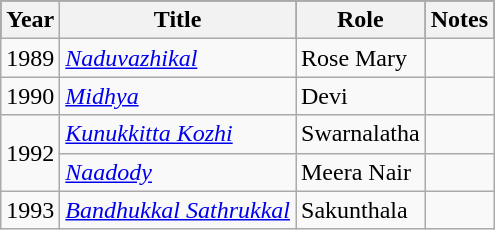<table class="wikitable sortable">
<tr style="background:#000;">
<th>Year</th>
<th>Title</th>
<th>Role</th>
<th>Notes</th>
</tr>
<tr>
<td>1989</td>
<td><em><a href='#'>Naduvazhikal</a></em></td>
<td>Rose Mary</td>
<td></td>
</tr>
<tr>
<td>1990</td>
<td><em><a href='#'>Midhya</a></em></td>
<td>Devi</td>
<td></td>
</tr>
<tr>
<td rowspan="2">1992</td>
<td><em><a href='#'>Kunukkitta Kozhi</a></em></td>
<td>Swarnalatha</td>
<td></td>
</tr>
<tr>
<td><em><a href='#'>Naadody</a></em></td>
<td>Meera Nair</td>
<td></td>
</tr>
<tr>
<td>1993</td>
<td><em><a href='#'>Bandhukkal Sathrukkal</a></em></td>
<td>Sakunthala</td>
<td></td>
</tr>
</table>
